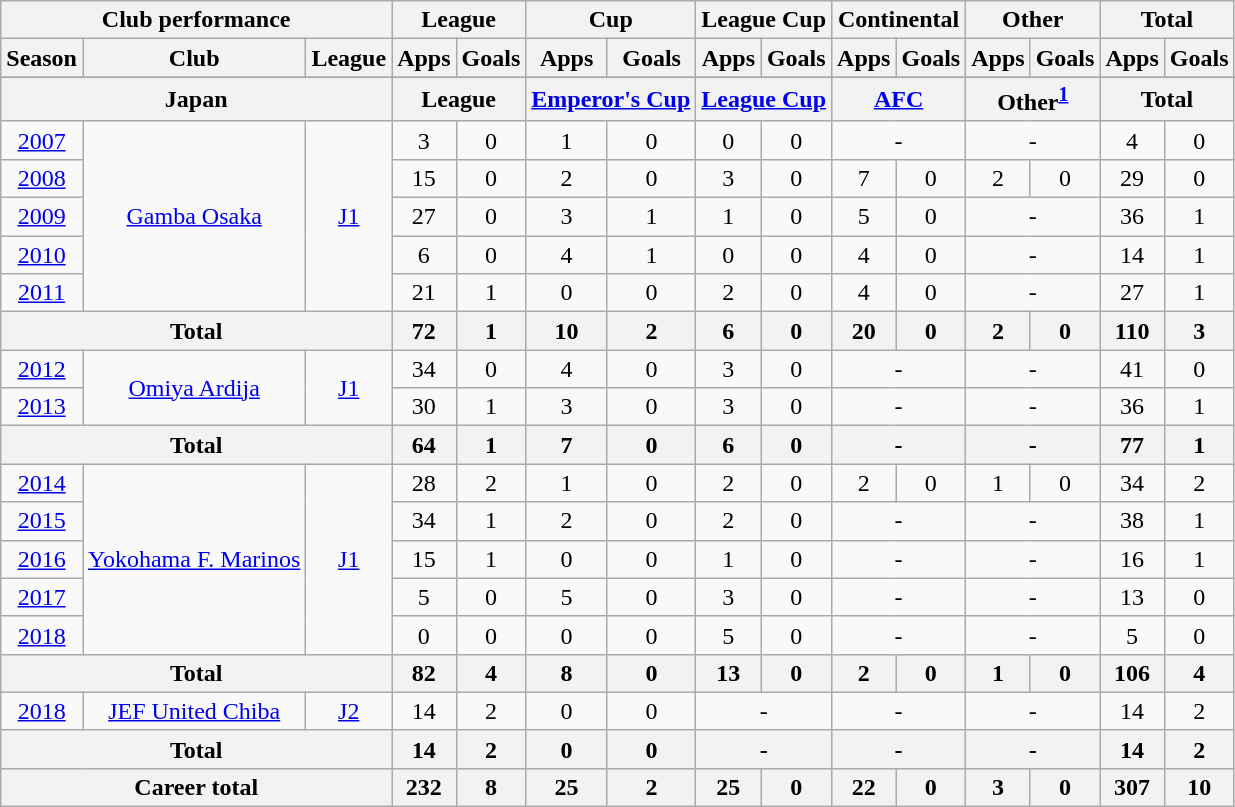<table class="wikitable" style="text-align:center">
<tr>
<th colspan=3>Club performance</th>
<th colspan=2>League</th>
<th colspan=2>Cup</th>
<th colspan=2>League Cup</th>
<th colspan=2>Continental</th>
<th colspan=2>Other</th>
<th colspan=2>Total</th>
</tr>
<tr>
<th>Season</th>
<th>Club</th>
<th>League</th>
<th>Apps</th>
<th>Goals</th>
<th>Apps</th>
<th>Goals</th>
<th>Apps</th>
<th>Goals</th>
<th>Apps</th>
<th>Goals</th>
<th>Apps</th>
<th>Goals</th>
<th>Apps</th>
<th>Goals</th>
</tr>
<tr>
</tr>
<tr>
<th colspan=3>Japan</th>
<th colspan=2>League</th>
<th colspan=2><a href='#'>Emperor's Cup</a></th>
<th colspan=2><a href='#'>League Cup</a></th>
<th colspan=2><a href='#'>AFC</a></th>
<th colspan=2>Other<sup><a href='#'>1</a></sup></th>
<th colspan=2>Total</th>
</tr>
<tr>
<td><a href='#'>2007</a></td>
<td rowspan="5"><a href='#'>Gamba Osaka</a></td>
<td rowspan="5"><a href='#'>J1</a></td>
<td>3</td>
<td>0</td>
<td>1</td>
<td>0</td>
<td>0</td>
<td>0</td>
<td colspan="2">-</td>
<td colspan="2">-</td>
<td>4</td>
<td>0</td>
</tr>
<tr>
<td><a href='#'>2008</a></td>
<td>15</td>
<td>0</td>
<td>2</td>
<td>0</td>
<td>3</td>
<td>0</td>
<td>7</td>
<td>0</td>
<td>2</td>
<td>0</td>
<td>29</td>
<td>0</td>
</tr>
<tr>
<td><a href='#'>2009</a></td>
<td>27</td>
<td>0</td>
<td>3</td>
<td>1</td>
<td>1</td>
<td>0</td>
<td>5</td>
<td>0</td>
<td colspan="2">-</td>
<td>36</td>
<td>1</td>
</tr>
<tr>
<td><a href='#'>2010</a></td>
<td>6</td>
<td>0</td>
<td>4</td>
<td>1</td>
<td>0</td>
<td>0</td>
<td>4</td>
<td>0</td>
<td colspan="2">-</td>
<td>14</td>
<td>1</td>
</tr>
<tr>
<td><a href='#'>2011</a></td>
<td>21</td>
<td>1</td>
<td>0</td>
<td>0</td>
<td>2</td>
<td>0</td>
<td>4</td>
<td>0</td>
<td colspan="2">-</td>
<td>27</td>
<td>1</td>
</tr>
<tr>
<th colspan=3>Total</th>
<th>72</th>
<th>1</th>
<th>10</th>
<th>2</th>
<th>6</th>
<th>0</th>
<th>20</th>
<th>0</th>
<th>2</th>
<th>0</th>
<th>110</th>
<th>3</th>
</tr>
<tr>
<td><a href='#'>2012</a></td>
<td rowspan="2"><a href='#'>Omiya Ardija</a></td>
<td rowspan="2"><a href='#'>J1</a></td>
<td>34</td>
<td>0</td>
<td>4</td>
<td>0</td>
<td>3</td>
<td>0</td>
<td colspan="2">-</td>
<td colspan="2">-</td>
<td>41</td>
<td>0</td>
</tr>
<tr>
<td><a href='#'>2013</a></td>
<td>30</td>
<td>1</td>
<td>3</td>
<td>0</td>
<td>3</td>
<td>0</td>
<td colspan="2">-</td>
<td colspan="2">-</td>
<td>36</td>
<td>1</td>
</tr>
<tr>
<th colspan=3>Total</th>
<th>64</th>
<th>1</th>
<th>7</th>
<th>0</th>
<th>6</th>
<th>0</th>
<th colspan="2">-</th>
<th colspan="2">-</th>
<th>77</th>
<th>1</th>
</tr>
<tr>
<td><a href='#'>2014</a></td>
<td rowspan="5"><a href='#'>Yokohama F. Marinos</a></td>
<td rowspan="5"><a href='#'>J1</a></td>
<td>28</td>
<td>2</td>
<td>1</td>
<td>0</td>
<td>2</td>
<td>0</td>
<td>2</td>
<td>0</td>
<td>1</td>
<td>0</td>
<td>34</td>
<td>2</td>
</tr>
<tr>
<td><a href='#'>2015</a></td>
<td>34</td>
<td>1</td>
<td>2</td>
<td>0</td>
<td>2</td>
<td>0</td>
<td colspan="2">-</td>
<td colspan="2">-</td>
<td>38</td>
<td>1</td>
</tr>
<tr>
<td><a href='#'>2016</a></td>
<td>15</td>
<td>1</td>
<td>0</td>
<td>0</td>
<td>1</td>
<td>0</td>
<td colspan="2">-</td>
<td colspan="2">-</td>
<td>16</td>
<td>1</td>
</tr>
<tr>
<td><a href='#'>2017</a></td>
<td>5</td>
<td>0</td>
<td>5</td>
<td>0</td>
<td>3</td>
<td>0</td>
<td colspan="2">-</td>
<td colspan="2">-</td>
<td>13</td>
<td>0</td>
</tr>
<tr>
<td><a href='#'>2018</a></td>
<td>0</td>
<td>0</td>
<td>0</td>
<td>0</td>
<td>5</td>
<td>0</td>
<td colspan="2">-</td>
<td colspan="2">-</td>
<td>5</td>
<td>0</td>
</tr>
<tr>
<th colspan=3>Total</th>
<th>82</th>
<th>4</th>
<th>8</th>
<th>0</th>
<th>13</th>
<th>0</th>
<th>2</th>
<th>0</th>
<th>1</th>
<th>0</th>
<th>106</th>
<th>4</th>
</tr>
<tr>
<td><a href='#'>2018</a></td>
<td rowspan="1"><a href='#'>JEF United Chiba</a></td>
<td rowspan="1"><a href='#'>J2</a></td>
<td>14</td>
<td>2</td>
<td>0</td>
<td>0</td>
<td colspan="2">-</td>
<td colspan="2">-</td>
<td colspan="2">-</td>
<td>14</td>
<td>2</td>
</tr>
<tr>
<th colspan=3>Total</th>
<th>14</th>
<th>2</th>
<th>0</th>
<th>0</th>
<th colspan="2">-</th>
<th colspan="2">-</th>
<th colspan="2">-</th>
<th>14</th>
<th>2</th>
</tr>
<tr>
<th colspan=3>Career total</th>
<th>232</th>
<th>8</th>
<th>25</th>
<th>2</th>
<th>25</th>
<th>0</th>
<th>22</th>
<th>0</th>
<th>3</th>
<th>0</th>
<th>307</th>
<th>10</th>
</tr>
</table>
